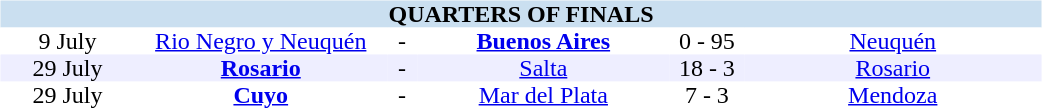<table table width=700>
<tr>
<td width=700 valign="top"><br><table border=0 cellspacing=0 cellpadding=0 style="font-size: 100%; border-collapse: collapse;" width=100%>
<tr bgcolor="#CADFF0">
<td style="font-size:100%"; align="center" colspan="6"><strong>QUARTERS OF FINALS</strong></td>
</tr>
<tr align=center bgcolor=#FFFFFF>
<td width=90>9 July</td>
<td width=170><a href='#'>Rio Negro y Neuquén</a></td>
<td width=20>-</td>
<td width=170><strong><a href='#'>Buenos Aires</a></strong></td>
<td width=50>0 - 95</td>
<td width=200><a href='#'>Neuquén</a></td>
</tr>
<tr align=center bgcolor=#EEEEFF>
<td width=90>29 July</td>
<td width=170><strong><a href='#'>Rosario</a></strong></td>
<td width=20>-</td>
<td width=170><a href='#'>Salta</a></td>
<td width=50>18 - 3</td>
<td width=200><a href='#'>Rosario</a></td>
</tr>
<tr align=center bgcolor=#FFFFFF>
<td width=90>29 July</td>
<td width=170><strong><a href='#'>Cuyo</a></strong></td>
<td width=20>-</td>
<td width=170><a href='#'>Mar del Plata</a></td>
<td width=50>7 - 3</td>
<td width=200><a href='#'>Mendoza</a></td>
</tr>
</table>
</td>
</tr>
</table>
